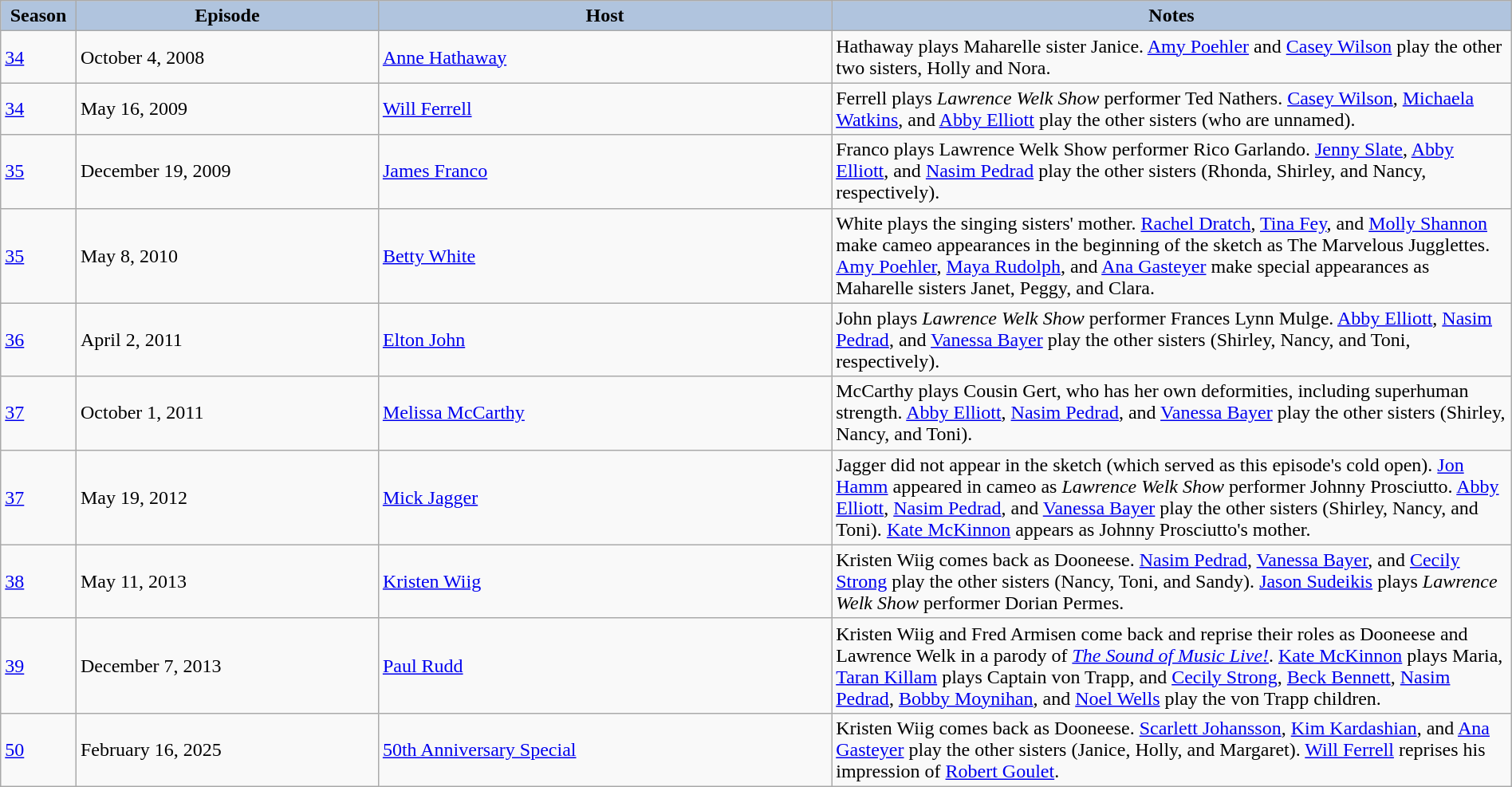<table class="wikitable" style="width:100%;">
<tr>
<th style="background:#b0c4de; width:5%;">Season</th>
<th style="background:#b0c4de; width:20%;">Episode</th>
<th style="background:#b0c4de; width:30%;">Host</th>
<th style="background:#b0c4de; width:45%;">Notes</th>
</tr>
<tr>
<td><a href='#'>34</a></td>
<td>October 4, 2008</td>
<td><a href='#'>Anne Hathaway</a></td>
<td>Hathaway plays Maharelle sister Janice. <a href='#'>Amy Poehler</a> and <a href='#'>Casey Wilson</a> play the other two sisters, Holly and Nora.</td>
</tr>
<tr>
<td><a href='#'>34</a></td>
<td>May 16, 2009</td>
<td><a href='#'>Will Ferrell</a></td>
<td>Ferrell plays <em>Lawrence Welk Show</em> performer Ted Nathers. <a href='#'>Casey Wilson</a>, <a href='#'>Michaela Watkins</a>, and <a href='#'>Abby Elliott</a> play the other sisters (who are unnamed).</td>
</tr>
<tr>
<td><a href='#'>35</a></td>
<td>December 19, 2009</td>
<td><a href='#'>James Franco</a></td>
<td>Franco plays Lawrence Welk Show performer Rico Garlando. <a href='#'>Jenny Slate</a>, <a href='#'>Abby Elliott</a>, and <a href='#'>Nasim Pedrad</a> play the other sisters (Rhonda, Shirley, and Nancy, respectively).</td>
</tr>
<tr>
<td><a href='#'>35</a></td>
<td>May 8, 2010</td>
<td><a href='#'>Betty White</a></td>
<td>White plays the singing sisters' mother. <a href='#'>Rachel Dratch</a>, <a href='#'>Tina Fey</a>, and <a href='#'>Molly Shannon</a> make cameo appearances in the beginning of the sketch as The Marvelous Jugglettes. <a href='#'>Amy Poehler</a>, <a href='#'>Maya Rudolph</a>, and <a href='#'>Ana Gasteyer</a> make special appearances as Maharelle sisters Janet, Peggy, and Clara.</td>
</tr>
<tr>
<td><a href='#'>36</a></td>
<td>April 2, 2011</td>
<td><a href='#'>Elton John</a></td>
<td>John plays <em>Lawrence Welk Show</em> performer Frances Lynn Mulge. <a href='#'>Abby Elliott</a>, <a href='#'>Nasim Pedrad</a>, and <a href='#'>Vanessa Bayer</a> play the other sisters (Shirley, Nancy, and Toni, respectively).</td>
</tr>
<tr>
<td><a href='#'>37</a></td>
<td>October 1, 2011</td>
<td><a href='#'>Melissa McCarthy</a></td>
<td>McCarthy plays Cousin Gert, who has her own deformities, including superhuman strength. <a href='#'>Abby Elliott</a>, <a href='#'>Nasim Pedrad</a>, and <a href='#'>Vanessa Bayer</a> play the other sisters (Shirley, Nancy, and Toni).</td>
</tr>
<tr>
<td><a href='#'>37</a></td>
<td>May 19, 2012</td>
<td><a href='#'>Mick Jagger</a></td>
<td>Jagger did not appear in the sketch (which served as this episode's cold open). <a href='#'>Jon Hamm</a> appeared in cameo as <em>Lawrence Welk Show</em> performer Johnny Prosciutto. <a href='#'>Abby Elliott</a>, <a href='#'>Nasim Pedrad</a>, and <a href='#'>Vanessa Bayer</a> play the other sisters (Shirley, Nancy, and Toni). <a href='#'>Kate McKinnon</a> appears as Johnny Prosciutto's mother.</td>
</tr>
<tr>
<td><a href='#'>38</a></td>
<td>May 11, 2013</td>
<td><a href='#'>Kristen Wiig</a></td>
<td>Kristen Wiig comes back as Dooneese. <a href='#'>Nasim Pedrad</a>, <a href='#'>Vanessa Bayer</a>, and <a href='#'>Cecily Strong</a> play the other sisters (Nancy, Toni, and Sandy). <a href='#'>Jason Sudeikis</a> plays <em>Lawrence Welk Show</em> performer Dorian Permes.</td>
</tr>
<tr>
<td><a href='#'>39</a></td>
<td>December 7, 2013</td>
<td><a href='#'>Paul Rudd</a></td>
<td>Kristen Wiig and Fred Armisen come back and reprise their roles as Dooneese and Lawrence Welk in a parody of <em><a href='#'>The Sound of Music Live!</a></em>. <a href='#'>Kate McKinnon</a> plays Maria, <a href='#'>Taran Killam</a> plays Captain von Trapp, and <a href='#'>Cecily Strong</a>, <a href='#'>Beck Bennett</a>, <a href='#'>Nasim Pedrad</a>, <a href='#'>Bobby Moynihan</a>, and <a href='#'>Noel Wells</a> play the von Trapp children.</td>
</tr>
<tr>
<td><a href='#'>50</a></td>
<td>February 16, 2025</td>
<td><a href='#'>50th Anniversary Special</a></td>
<td>Kristen Wiig comes back as Dooneese. <a href='#'>Scarlett Johansson</a>, <a href='#'>Kim Kardashian</a>, and <a href='#'>Ana Gasteyer</a> play the other sisters (Janice, Holly, and Margaret). <a href='#'>Will Ferrell</a> reprises his impression of <a href='#'>Robert Goulet</a>.</td>
</tr>
</table>
